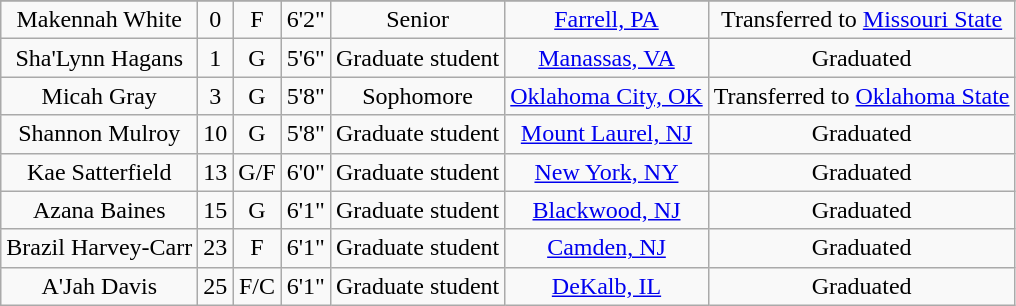<table class="wikitable sortable" style="text-align: center">
<tr align=center>
</tr>
<tr>
<td>Makennah White</td>
<td>0</td>
<td>F</td>
<td>6'2"</td>
<td>Senior</td>
<td><a href='#'>Farrell, PA</a></td>
<td>Transferred to <a href='#'>Missouri State</a></td>
</tr>
<tr>
<td>Sha'Lynn Hagans</td>
<td>1</td>
<td>G</td>
<td>5'6"</td>
<td>Graduate student</td>
<td><a href='#'>Manassas, VA</a></td>
<td>Graduated</td>
</tr>
<tr>
<td>Micah Gray</td>
<td>3</td>
<td>G</td>
<td>5'8"</td>
<td>Sophomore</td>
<td><a href='#'>Oklahoma City, OK</a></td>
<td>Transferred to <a href='#'>Oklahoma State</a></td>
</tr>
<tr>
<td>Shannon Mulroy</td>
<td>10</td>
<td>G</td>
<td>5'8"</td>
<td>Graduate student</td>
<td><a href='#'>Mount Laurel, NJ</a></td>
<td>Graduated</td>
</tr>
<tr>
<td>Kae Satterfield</td>
<td>13</td>
<td>G/F</td>
<td>6'0"</td>
<td>Graduate student</td>
<td><a href='#'>New York, NY</a></td>
<td>Graduated</td>
</tr>
<tr>
<td>Azana Baines</td>
<td>15</td>
<td>G</td>
<td>6'1"</td>
<td>Graduate student</td>
<td><a href='#'>Blackwood, NJ</a></td>
<td>Graduated</td>
</tr>
<tr>
<td>Brazil Harvey-Carr</td>
<td>23</td>
<td>F</td>
<td>6'1"</td>
<td>Graduate student</td>
<td><a href='#'>Camden, NJ</a></td>
<td>Graduated</td>
</tr>
<tr>
<td>A'Jah Davis</td>
<td>25</td>
<td>F/C</td>
<td>6'1"</td>
<td>Graduate student</td>
<td><a href='#'>DeKalb, IL</a></td>
<td>Graduated</td>
</tr>
</table>
